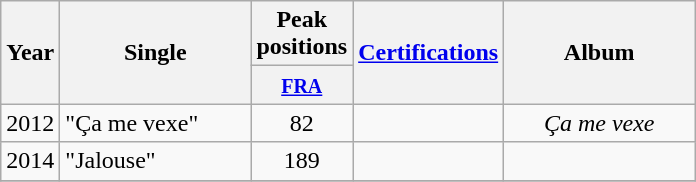<table class="wikitable">
<tr>
<th align="center" rowspan="2" width="10">Year</th>
<th align="center" rowspan="2" width="120">Single</th>
<th align="center" colspan="1" width="30">Peak positions</th>
<th align="center" rowspan="2" width="80"><a href='#'>Certifications</a></th>
<th align="center" rowspan="2" width="120">Album</th>
</tr>
<tr>
<th width="20"><small><a href='#'>FRA</a></small><br></th>
</tr>
<tr>
<td align="center" rowspan="1">2012</td>
<td>"Ça me vexe"</td>
<td align="center">82</td>
<td align="center"></td>
<td align="center"><em>Ça me vexe</em></td>
</tr>
<tr>
<td align="center" rowspan="1">2014</td>
<td>"Jalouse"</td>
<td align="center">189</td>
<td align="center"></td>
<td align="center"></td>
</tr>
<tr>
</tr>
</table>
